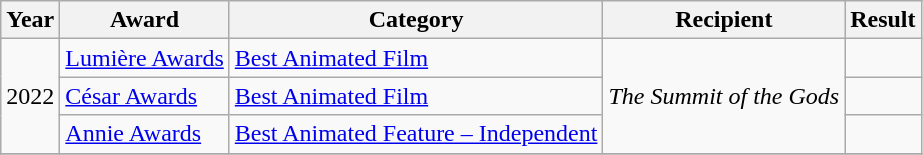<table class="wikitable sortable">
<tr>
<th>Year</th>
<th>Award</th>
<th>Category</th>
<th>Recipient</th>
<th>Result</th>
</tr>
<tr>
<td rowspan="3">2022</td>
<td><a href='#'>Lumière Awards</a></td>
<td><a href='#'>Best Animated Film</a></td>
<td rowspan="3"><em>The Summit of the Gods</em></td>
<td></td>
</tr>
<tr>
<td><a href='#'>César Awards</a></td>
<td><a href='#'>Best Animated Film</a></td>
<td></td>
</tr>
<tr>
<td><a href='#'>Annie Awards</a></td>
<td><a href='#'>Best Animated Feature – Independent</a></td>
<td></td>
</tr>
<tr>
</tr>
</table>
